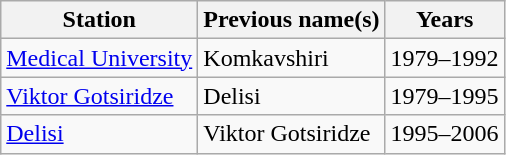<table class="wikitable" style="border-collapse: collapse; text-align: left;">
<tr>
<th>Station</th>
<th>Previous name(s)</th>
<th>Years</th>
</tr>
<tr>
<td style="text-align: left;"><a href='#'>Medical University</a></td>
<td>Komkavshiri</td>
<td>1979–1992</td>
</tr>
<tr>
<td style="text-align: left;"><a href='#'>Viktor Gotsiridze</a></td>
<td>Delisi</td>
<td>1979–1995</td>
</tr>
<tr>
<td style="text-align: left;"><a href='#'>Delisi</a></td>
<td>Viktor Gotsiridze</td>
<td>1995–2006</td>
</tr>
</table>
